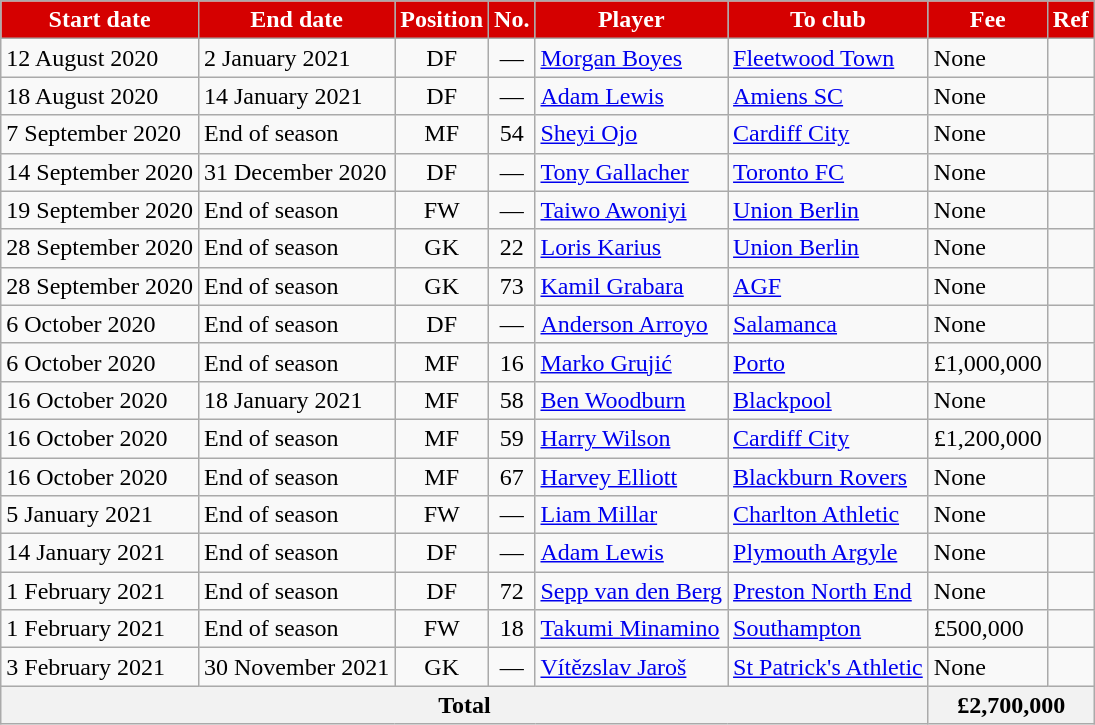<table class="wikitable sortable">
<tr>
<th style="background:#d50000; color:white;">Start date</th>
<th style="background:#d50000; color:white;">End date</th>
<th style="background:#d50000; color:white;">Position</th>
<th style="background:#d50000; color:white;">No.</th>
<th style="background:#d50000; color:white;">Player</th>
<th style="background:#d50000; color:white;">To club</th>
<th style="background:#d50000; color:white;">Fee</th>
<th style="background:#d50000; color:white;">Ref</th>
</tr>
<tr>
<td>12 August 2020</td>
<td>2 January 2021</td>
<td style="text-align:center;">DF</td>
<td style="text-align:center;">—</td>
<td style="text-align:left;"> <a href='#'>Morgan Boyes</a></td>
<td style="text-align:left;"> <a href='#'>Fleetwood Town</a></td>
<td>None</td>
<td></td>
</tr>
<tr>
<td>18 August 2020</td>
<td>14 January 2021</td>
<td style="text-align:center;">DF</td>
<td style="text-align:center;">—</td>
<td style="text-align:left;"> <a href='#'>Adam Lewis</a></td>
<td style="text-align:left;"> <a href='#'>Amiens SC</a></td>
<td>None</td>
<td></td>
</tr>
<tr>
<td>7 September 2020</td>
<td>End of season</td>
<td style="text-align:center;">MF</td>
<td style="text-align:center;">54</td>
<td style="text-align:left;"> <a href='#'>Sheyi Ojo</a></td>
<td style="text-align:left;"> <a href='#'>Cardiff City</a></td>
<td>None</td>
<td></td>
</tr>
<tr>
<td>14 September 2020</td>
<td>31 December 2020</td>
<td style="text-align:center;">DF</td>
<td style="text-align:center;">—</td>
<td style="text-align:left;"> <a href='#'>Tony Gallacher</a></td>
<td style="text-align:left;"> <a href='#'>Toronto FC</a></td>
<td>None</td>
<td></td>
</tr>
<tr>
<td>19 September 2020</td>
<td>End of season</td>
<td style="text-align:center;">FW</td>
<td style="text-align:center;">—</td>
<td style="text-align:left;"> <a href='#'>Taiwo Awoniyi</a></td>
<td style="text-align:left;"> <a href='#'>Union Berlin</a></td>
<td>None</td>
<td></td>
</tr>
<tr>
<td>28 September 2020</td>
<td>End of season</td>
<td style="text-align:center;">GK</td>
<td style="text-align:center;">22</td>
<td style="text-align:left;"> <a href='#'>Loris Karius</a></td>
<td style="text-align:left;"> <a href='#'>Union Berlin</a></td>
<td>None</td>
<td></td>
</tr>
<tr>
<td>28 September 2020</td>
<td>End of season</td>
<td style="text-align:center;">GK</td>
<td style="text-align:center;">73</td>
<td style="text-align:left;"> <a href='#'>Kamil Grabara</a></td>
<td style="text-align:left;"> <a href='#'>AGF</a></td>
<td>None</td>
<td></td>
</tr>
<tr>
<td>6 October 2020</td>
<td>End of season</td>
<td style="text-align:center;">DF</td>
<td style="text-align:center;">—</td>
<td style="text-align:left;"> <a href='#'>Anderson Arroyo</a></td>
<td style="text-align:left;"> <a href='#'>Salamanca</a></td>
<td>None</td>
<td></td>
</tr>
<tr>
<td>6 October 2020</td>
<td>End of season</td>
<td style="text-align:center;">MF</td>
<td style="text-align:center;">16</td>
<td style="text-align:left;"> <a href='#'>Marko Grujić</a></td>
<td style="text-align:left;"> <a href='#'>Porto</a></td>
<td>£1,000,000</td>
<td></td>
</tr>
<tr>
<td>16 October 2020</td>
<td>18 January 2021</td>
<td style="text-align:center;">MF</td>
<td style="text-align:center;">58</td>
<td style="text-align:left;"> <a href='#'>Ben Woodburn</a></td>
<td style="text-align:left;"> <a href='#'>Blackpool</a></td>
<td>None</td>
<td></td>
</tr>
<tr>
<td>16 October 2020</td>
<td>End of season</td>
<td style="text-align:center;">MF</td>
<td style="text-align:center;">59</td>
<td style="text-align:left;"> <a href='#'>Harry Wilson</a></td>
<td style="text-align:left;"> <a href='#'>Cardiff City</a></td>
<td>£1,200,000</td>
<td></td>
</tr>
<tr>
<td>16 October 2020</td>
<td>End of season</td>
<td style="text-align:center;">MF</td>
<td style="text-align:center;">67</td>
<td style="text-align:left;"> <a href='#'>Harvey Elliott</a></td>
<td style="text-align:left;"> <a href='#'>Blackburn Rovers</a></td>
<td>None</td>
<td></td>
</tr>
<tr>
<td>5 January 2021</td>
<td>End of season</td>
<td style="text-align:center;">FW</td>
<td style="text-align:center;">—</td>
<td style="text-align:left;"> <a href='#'>Liam Millar</a></td>
<td style="text-align:left;"> <a href='#'>Charlton Athletic</a></td>
<td>None</td>
<td></td>
</tr>
<tr>
<td>14 January 2021</td>
<td>End of season</td>
<td style="text-align:center;">DF</td>
<td style="text-align:center;">—</td>
<td style="text-align:left;"> <a href='#'>Adam Lewis</a></td>
<td style="text-align:left;"> <a href='#'>Plymouth Argyle</a></td>
<td>None</td>
<td></td>
</tr>
<tr>
<td>1 February 2021</td>
<td>End of season</td>
<td style="text-align:center;">DF</td>
<td style="text-align:center;">72</td>
<td style="text-align:left;"> <a href='#'>Sepp van den Berg</a></td>
<td style="text-align:left;"> <a href='#'>Preston North End</a></td>
<td>None</td>
<td></td>
</tr>
<tr>
<td>1 February 2021</td>
<td>End of season</td>
<td style="text-align:center;">FW</td>
<td style="text-align:center;">18</td>
<td style="text-align:left;"> <a href='#'>Takumi Minamino</a></td>
<td style="text-align:left;"> <a href='#'>Southampton</a></td>
<td>£500,000</td>
<td></td>
</tr>
<tr>
<td>3 February 2021</td>
<td>30 November 2021</td>
<td style="text-align:center;">GK</td>
<td style="text-align:center;">—</td>
<td style="text-align:left;"> <a href='#'>Vítězslav Jaroš</a></td>
<td style="text-align:left;"> <a href='#'>St Patrick's Athletic</a></td>
<td>None</td>
<td></td>
</tr>
<tr>
<th colspan="6">Total</th>
<th colspan="2">£2,700,000</th>
</tr>
</table>
